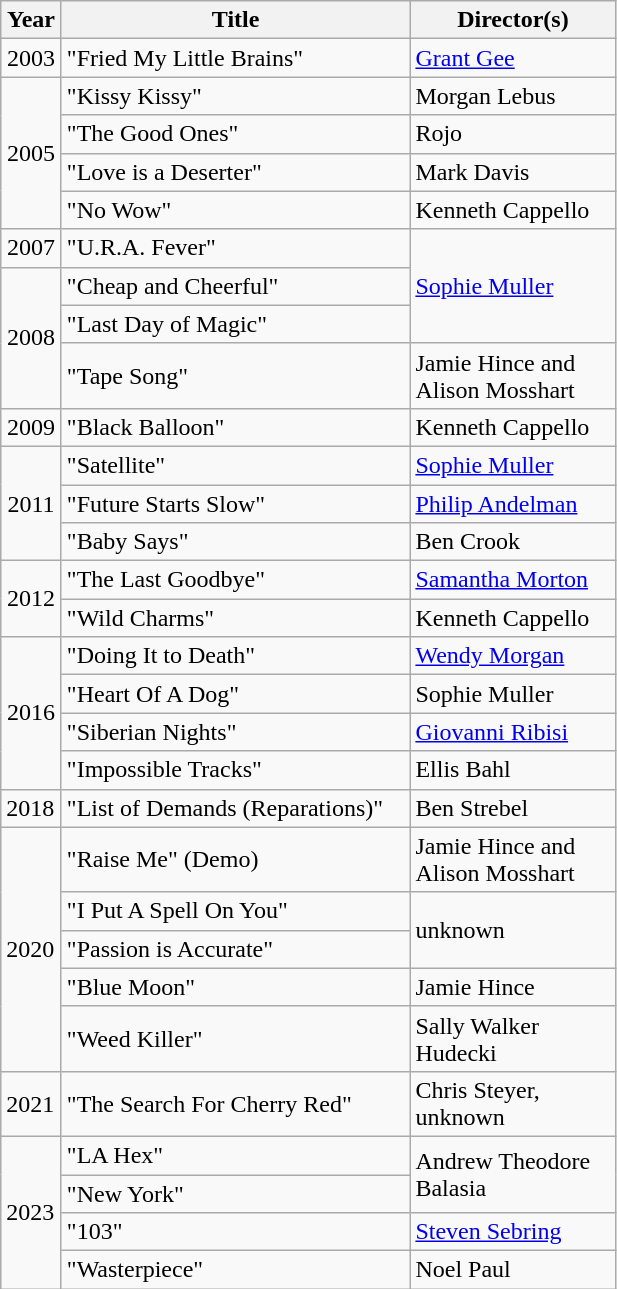<table class="wikitable">
<tr>
<th width="33">Year</th>
<th width="225">Title</th>
<th width="130">Director(s)</th>
</tr>
<tr>
<td align="center">2003</td>
<td>"Fried My Little Brains"</td>
<td><a href='#'>Grant Gee</a></td>
</tr>
<tr>
<td rowspan="4" align="center">2005</td>
<td>"Kissy Kissy"</td>
<td>Morgan Lebus</td>
</tr>
<tr>
<td>"The Good Ones"</td>
<td>Rojo</td>
</tr>
<tr>
<td>"Love is a Deserter"</td>
<td>Mark Davis</td>
</tr>
<tr>
<td>"No Wow"</td>
<td>Kenneth Cappello</td>
</tr>
<tr>
<td align="center">2007</td>
<td>"U.R.A. Fever"</td>
<td rowspan="3"><a href='#'>Sophie Muller</a></td>
</tr>
<tr>
<td rowspan="3" align="center">2008</td>
<td>"Cheap and Cheerful"</td>
</tr>
<tr>
<td>"Last Day of Magic"</td>
</tr>
<tr>
<td>"Tape Song"</td>
<td>Jamie Hince and Alison Mosshart</td>
</tr>
<tr>
<td align="center">2009</td>
<td>"Black Balloon"</td>
<td>Kenneth Cappello</td>
</tr>
<tr>
<td align="center" rowspan="3">2011</td>
<td>"Satellite"</td>
<td><a href='#'>Sophie Muller</a></td>
</tr>
<tr>
<td>"Future Starts Slow"</td>
<td><a href='#'>Philip Andelman</a></td>
</tr>
<tr>
<td>"Baby Says"</td>
<td>Ben Crook</td>
</tr>
<tr>
<td rowspan="2" align="center">2012</td>
<td>"The Last Goodbye"</td>
<td><a href='#'>Samantha Morton</a></td>
</tr>
<tr>
<td>"Wild Charms"</td>
<td>Kenneth Cappello</td>
</tr>
<tr>
<td rowspan="4" align="center">2016</td>
<td>"Doing It to Death"</td>
<td><a href='#'>Wendy Morgan</a></td>
</tr>
<tr>
<td>"Heart Of A Dog"</td>
<td>Sophie Muller</td>
</tr>
<tr>
<td>"Siberian Nights"</td>
<td><a href='#'>Giovanni Ribisi</a></td>
</tr>
<tr>
<td>"Impossible Tracks"</td>
<td>Ellis Bahl</td>
</tr>
<tr>
<td>2018</td>
<td>"List of Demands (Reparations)"</td>
<td>Ben Strebel</td>
</tr>
<tr>
<td rowspan="5">2020</td>
<td>"Raise Me" (Demo)</td>
<td>Jamie Hince and Alison Mosshart</td>
</tr>
<tr>
<td>"I Put A Spell On You"</td>
<td rowspan="2">unknown</td>
</tr>
<tr>
<td>"Passion is Accurate"</td>
</tr>
<tr>
<td>"Blue Moon"</td>
<td>Jamie Hince</td>
</tr>
<tr>
<td>"Weed Killer"</td>
<td>Sally Walker Hudecki</td>
</tr>
<tr>
<td>2021</td>
<td>"The Search For Cherry Red"</td>
<td>Chris Steyer, unknown</td>
</tr>
<tr>
<td rowspan="4">2023</td>
<td>"LA Hex"</td>
<td rowspan="2">Andrew Theodore Balasia</td>
</tr>
<tr>
<td>"New York"</td>
</tr>
<tr>
<td>"103"</td>
<td><a href='#'>Steven Sebring</a></td>
</tr>
<tr>
<td>"Wasterpiece"</td>
<td>Noel Paul</td>
</tr>
</table>
